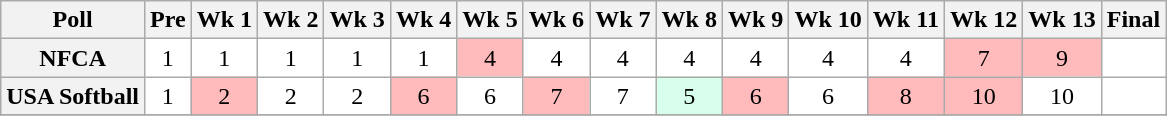<table class="wikitable" style="white-space:nowrap;">
<tr>
<th>Poll</th>
<th>Pre</th>
<th>Wk 1</th>
<th>Wk 2</th>
<th>Wk 3</th>
<th>Wk 4</th>
<th>Wk 5</th>
<th>Wk 6</th>
<th>Wk 7</th>
<th>Wk 8</th>
<th>Wk 9</th>
<th>Wk 10</th>
<th>Wk 11</th>
<th>Wk 12</th>
<th>Wk 13</th>
<th>Final</th>
</tr>
<tr style="text-align:center;">
<th>NFCA</th>
<td style="background:#FFF;">1</td>
<td style="background:#FFF;">1</td>
<td style="background:#FFF;">1</td>
<td style="background:#FFF;">1</td>
<td style="background:#FFF;">1</td>
<td style="background:#ffbbbb;">4</td>
<td style="background:#FFF;">4</td>
<td style="background:#FFF;">4</td>
<td style="background:#FFF;">4</td>
<td style="background:#FFF;">4</td>
<td style="background:#FFF;">4</td>
<td style="background:#FFF;">4</td>
<td style="background:#ffbbbb;">7</td>
<td style="background:#ffbbbb;">9</td>
<td style="background:#FFF;"></td>
</tr>
<tr style="text-align:center;">
<th>USA Softball</th>
<td style="background:#FFF;">1</td>
<td style="background:#ffbbbb;">2</td>
<td style="background:#FFF;">2</td>
<td style="background:#FFF;">2</td>
<td style="background:#ffbbbb;">6</td>
<td style="background:#FFF;">6</td>
<td style="background:#ffbbbb;">7</td>
<td style="background:#FFF;">7</td>
<td style="background:#D8FFEB;">5</td>
<td style="background:#ffbbbb;">6</td>
<td style="background:#FFF;">6</td>
<td style="background:#ffbbbb;">8</td>
<td style="background:#ffbbbb;">10</td>
<td style="background:#FFF;">10</td>
<td style="background:#FFF;"></td>
</tr>
<tr style="background:#f9f9f9;">
</tr>
</table>
